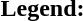<table class="toccolours" style="font-size:100%; white-space:nowrap;">
<tr>
<td><strong>Legend:</strong></td>
<td>      </td>
</tr>
<tr>
<td></td>
</tr>
<tr>
<td></td>
</tr>
</table>
